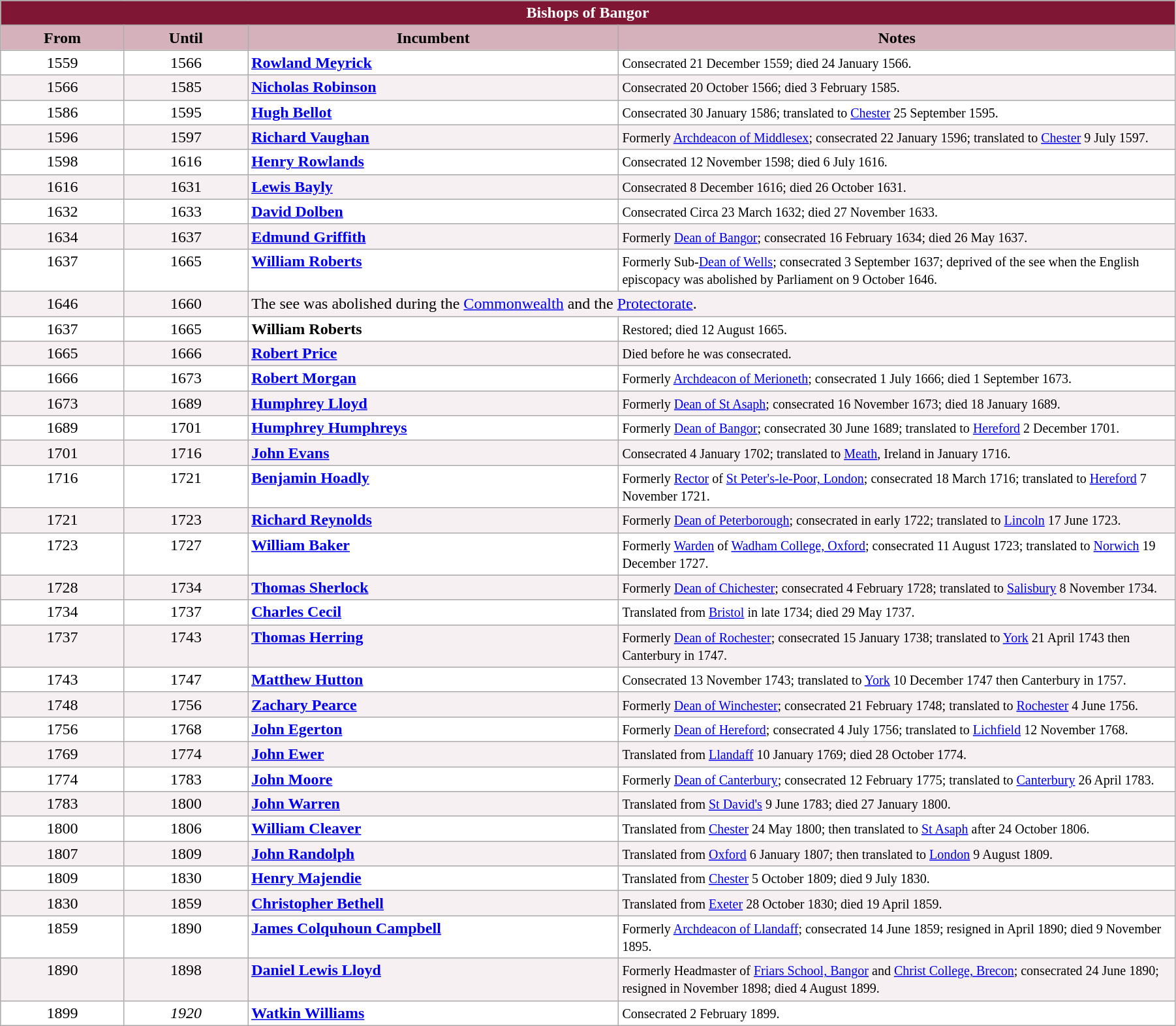<table class="wikitable" style="width:95%;" border="1" cellpadding="2">
<tr>
<th colspan="4" style="background-color: #7F1734; color: white;">Bishops of Bangor</th>
</tr>
<tr>
<th style="background-color: #D4B1BB; width: 10%;">From</th>
<th style="background-color: #D4B1BB; width: 10%;">Until</th>
<th style="background-color: #D4B1BB; width: 30%;">Incumbent</th>
<th style="background-color: #D4B1BB; width: 45%;">Notes</th>
</tr>
<tr valign="top" style="background-color: white;">
<td style="text-align: center;">1559</td>
<td style="text-align: center;">1566</td>
<td> <strong><a href='#'>Rowland Meyrick</a></strong></td>
<td><small>Consecrated 21 December 1559; died 24 January 1566.</small></td>
</tr>
<tr valign="top" style="background-color: #F7F0F2;">
<td style="text-align: center;">1566</td>
<td style="text-align: center;">1585</td>
<td> <strong><a href='#'>Nicholas Robinson</a></strong></td>
<td><small>Consecrated 20 October 1566; died 3 February 1585.</small></td>
</tr>
<tr valign="top" style="background-color: white;">
<td style="text-align: center;">1586</td>
<td style="text-align: center;">1595</td>
<td> <strong><a href='#'>Hugh Bellot</a></strong></td>
<td><small>Consecrated 30 January 1586; translated to <a href='#'>Chester</a> 25 September 1595.</small></td>
</tr>
<tr valign="top" style="background-color: #F7F0F2;">
<td style="text-align: center;">1596</td>
<td style="text-align: center;">1597</td>
<td> <strong><a href='#'>Richard Vaughan</a></strong></td>
<td><small>Formerly <a href='#'>Archdeacon of Middlesex</a>; consecrated 22 January 1596; translated to <a href='#'>Chester</a> 9 July 1597.</small></td>
</tr>
<tr valign="top" style="background-color: white;">
<td style="text-align: center;">1598</td>
<td style="text-align: center;">1616</td>
<td> <strong><a href='#'>Henry Rowlands</a></strong></td>
<td><small>Consecrated 12 November 1598; died 6 July 1616.</small></td>
</tr>
<tr valign="top" style="background-color: #F7F0F2;">
<td style="text-align: center;">1616</td>
<td style="text-align: center;">1631</td>
<td> <strong><a href='#'>Lewis Bayly</a></strong></td>
<td><small>Consecrated 8 December 1616; died 26 October 1631.</small></td>
</tr>
<tr valign="top" style="background-color: white;">
<td style="text-align: center;">1632</td>
<td style="text-align: center;">1633</td>
<td> <strong><a href='#'>David Dolben</a></strong></td>
<td><small>Consecrated Circa 23 March 1632; died 27 November 1633.</small></td>
</tr>
<tr valign="top" style="background-color: #F7F0F2;">
<td style="text-align: center;">1634</td>
<td style="text-align: center;">1637</td>
<td> <strong><a href='#'>Edmund Griffith</a></strong></td>
<td><small>Formerly <a href='#'>Dean of Bangor</a>; consecrated 16 February 1634; died 26 May 1637.</small></td>
</tr>
<tr valign="top" style="background-color: white;">
<td style="text-align: center;">1637</td>
<td style="text-align: center;">1665</td>
<td> <strong><a href='#'>William Roberts</a></strong></td>
<td><small>Formerly Sub-<a href='#'>Dean of Wells</a>; consecrated 3 September 1637; deprived of the see when the English episcopacy was abolished by Parliament on 9 October 1646.</small></td>
</tr>
<tr valign=top bgcolor="#F7F0F2">
<td align=center>1646</td>
<td align=center>1660</td>
<td colspan=2>The see was abolished during the <a href='#'>Commonwealth</a> and the <a href='#'>Protectorate</a>.</td>
</tr>
<tr valign="top" style="background-color: white;">
<td style="text-align: center;">1637</td>
<td style="text-align: center;">1665</td>
<td> <strong>William Roberts</strong></td>
<td><small>Restored; died 12 August 1665.</small></td>
</tr>
<tr valign="top" style="background-color: #F7F0F2;">
<td style="text-align: center;">1665</td>
<td style="text-align: center;">1666</td>
<td> <strong><a href='#'>Robert Price</a></strong></td>
<td><small>Died before he was consecrated.</small></td>
</tr>
<tr valign="top" style="background-color: white;">
<td style="text-align: center;">1666</td>
<td style="text-align: center;">1673</td>
<td> <strong><a href='#'>Robert Morgan</a></strong></td>
<td><small>Formerly <a href='#'>Archdeacon of Merioneth</a>; consecrated 1 July 1666; died 1 September 1673.</small></td>
</tr>
<tr valign="top" style="background-color: #F7F0F2;">
<td style="text-align: center;">1673</td>
<td style="text-align: center;">1689</td>
<td> <strong><a href='#'>Humphrey Lloyd</a></strong></td>
<td><small>Formerly <a href='#'>Dean of St Asaph</a>; consecrated 16 November 1673; died 18 January 1689.</small></td>
</tr>
<tr valign="top" style="background-color: white;">
<td style="text-align: center;">1689</td>
<td style="text-align: center;">1701</td>
<td> <strong><a href='#'>Humphrey Humphreys</a></strong></td>
<td><small>Formerly <a href='#'>Dean of Bangor</a>; consecrated 30 June 1689; translated to <a href='#'>Hereford</a> 2 December 1701.</small></td>
</tr>
<tr valign="top" style="background-color: #F7F0F2;">
<td style="text-align: center;">1701</td>
<td style="text-align: center;">1716</td>
<td> <strong><a href='#'>John Evans</a></strong></td>
<td><small>Consecrated 4 January 1702; translated to <a href='#'>Meath</a>, Ireland in January 1716.</small></td>
</tr>
<tr valign="top" style="background-color: white;">
<td style="text-align: center;">1716</td>
<td style="text-align: center;">1721</td>
<td> <strong><a href='#'>Benjamin Hoadly</a></strong></td>
<td><small>Formerly <a href='#'>Rector</a> of <a href='#'>St Peter's-le-Poor, London</a>; consecrated 18 March 1716; translated to <a href='#'>Hereford</a> 7 November 1721.</small></td>
</tr>
<tr valign="top" style="background-color: #F7F0F2;">
<td style="text-align: center;">1721</td>
<td style="text-align: center;">1723</td>
<td> <strong><a href='#'>Richard Reynolds</a></strong></td>
<td><small>Formerly <a href='#'>Dean of Peterborough</a>; consecrated in early 1722; translated to <a href='#'>Lincoln</a> 17 June 1723.</small></td>
</tr>
<tr valign="top" style="background-color: white;">
<td style="text-align: center;">1723</td>
<td style="text-align: center;">1727</td>
<td> <strong><a href='#'>William Baker</a></strong></td>
<td><small>Formerly <a href='#'>Warden</a> of <a href='#'>Wadham College, Oxford</a>; consecrated 11 August 1723; translated to <a href='#'>Norwich</a> 19 December 1727.</small></td>
</tr>
<tr valign="top" style="background-color: #F7F0F2;">
<td style="text-align: center;">1728</td>
<td style="text-align: center;">1734</td>
<td> <strong><a href='#'>Thomas Sherlock</a></strong></td>
<td><small>Formerly <a href='#'>Dean of Chichester</a>; consecrated 4 February 1728; translated to <a href='#'>Salisbury</a> 8 November 1734.</small></td>
</tr>
<tr valign="top" style="background-color: white;">
<td style="text-align: center;">1734</td>
<td style="text-align: center;">1737</td>
<td> <strong><a href='#'>Charles Cecil</a></strong></td>
<td><small>Translated from <a href='#'>Bristol</a> in late 1734; died 29 May 1737.</small></td>
</tr>
<tr valign="top" style="background-color: #F7F0F2;">
<td style="text-align: center;">1737</td>
<td style="text-align: center;">1743</td>
<td> <strong><a href='#'>Thomas Herring</a></strong></td>
<td><small>Formerly <a href='#'>Dean of Rochester</a>; consecrated 15 January 1738; translated to <a href='#'>York</a> 21 April 1743 then Canterbury in 1747.</small></td>
</tr>
<tr valign="top" style="background-color: white;">
<td style="text-align: center;">1743</td>
<td style="text-align: center;">1747</td>
<td> <strong><a href='#'>Matthew Hutton</a></strong></td>
<td><small>Consecrated 13 November 1743; translated to <a href='#'>York</a> 10 December 1747 then Canterbury in 1757.</small></td>
</tr>
<tr valign="top" style="background-color: #F7F0F2;">
<td style="text-align: center;">1748</td>
<td style="text-align: center;">1756</td>
<td> <strong><a href='#'>Zachary Pearce</a></strong></td>
<td><small>Formerly <a href='#'>Dean of Winchester</a>; consecrated 21 February 1748; translated to <a href='#'>Rochester</a> 4 June 1756.</small></td>
</tr>
<tr valign="top" style="background-color: white;">
<td style="text-align: center;">1756</td>
<td style="text-align: center;">1768</td>
<td> <strong><a href='#'>John Egerton</a></strong></td>
<td><small>Formerly <a href='#'>Dean of Hereford</a>; consecrated 4 July 1756; translated to <a href='#'>Lichfield</a> 12 November 1768.</small></td>
</tr>
<tr valign="top" style="background-color: #F7F0F2;">
<td style="text-align: center;">1769</td>
<td style="text-align: center;">1774</td>
<td> <strong><a href='#'>John Ewer</a></strong></td>
<td><small>Translated from <a href='#'>Llandaff</a> 10 January 1769; died 28 October 1774.</small></td>
</tr>
<tr valign="top" style="background-color: white;">
<td style="text-align: center;">1774</td>
<td style="text-align: center;">1783</td>
<td> <strong><a href='#'>John Moore</a></strong></td>
<td><small>Formerly <a href='#'>Dean of Canterbury</a>; consecrated 12 February 1775; translated to <a href='#'>Canterbury</a> 26 April 1783.</small></td>
</tr>
<tr valign="top" style="background-color: #F7F0F2;">
<td style="text-align: center;">1783</td>
<td style="text-align: center;">1800</td>
<td> <strong><a href='#'>John Warren</a></strong></td>
<td><small>Translated from <a href='#'>St David's</a> 9 June 1783; died 27 January 1800.</small></td>
</tr>
<tr valign="top" style="background-color: white;">
<td style="text-align: center;">1800</td>
<td style="text-align: center;">1806</td>
<td> <strong><a href='#'>William Cleaver</a></strong></td>
<td><small>Translated from <a href='#'>Chester</a> 24 May 1800; then translated to <a href='#'>St Asaph</a> after 24 October 1806.</small></td>
</tr>
<tr valign="top" style="background-color: #F7F0F2;">
<td style="text-align: center;">1807</td>
<td style="text-align: center;">1809</td>
<td> <strong><a href='#'>John Randolph</a></strong></td>
<td><small>Translated from <a href='#'>Oxford</a> 6 January 1807; then translated to <a href='#'>London</a> 9 August 1809.</small></td>
</tr>
<tr valign="top" style="background-color: white;">
<td style="text-align: center;">1809</td>
<td style="text-align: center;">1830</td>
<td> <strong><a href='#'>Henry Majendie</a></strong></td>
<td><small>Translated from <a href='#'>Chester</a> 5 October 1809; died 9 July 1830.</small></td>
</tr>
<tr valign="top" style="background-color: #F7F0F2;">
<td style="text-align: center;">1830</td>
<td style="text-align: center;">1859</td>
<td> <strong><a href='#'>Christopher Bethell</a></strong></td>
<td><small>Translated from <a href='#'>Exeter</a> 28 October 1830; died 19 April 1859.</small></td>
</tr>
<tr valign="top" style="background-color: white;">
<td style="text-align: center;">1859</td>
<td style="text-align: center;">1890</td>
<td> <strong><a href='#'>James Colquhoun Campbell</a></strong></td>
<td><small>Formerly <a href='#'>Archdeacon of Llandaff</a>; consecrated 14 June 1859; resigned in April 1890; died 9 November 1895.</small></td>
</tr>
<tr valign="top" style="background-color: #F7F0F2;">
<td style="text-align: center;">1890</td>
<td style="text-align: center;">1898</td>
<td> <strong><a href='#'>Daniel Lewis Lloyd</a></strong></td>
<td><small>Formerly Headmaster of <a href='#'>Friars School, Bangor</a> and <a href='#'>Christ College, Brecon</a>; consecrated 24 June 1890; resigned in November 1898; died 4 August 1899.</small></td>
</tr>
<tr valign="top" style="background-color: white;">
<td style="text-align: center;">1899</td>
<td style="text-align: center;"><em>1920</em></td>
<td> <strong><a href='#'>Watkin Williams</a></strong></td>
<td><small>Consecrated 2 February 1899.</small></td>
</tr>
</table>
